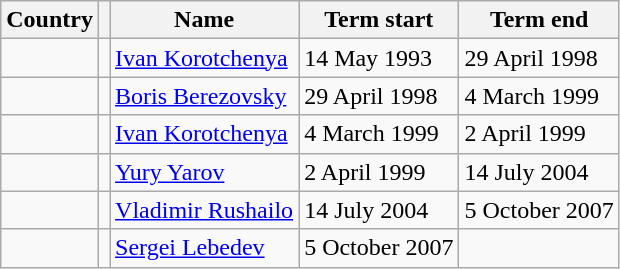<table class="wikitable">
<tr>
<th>Country</th>
<th></th>
<th>Name</th>
<th>Term start</th>
<th>Term end</th>
</tr>
<tr>
<td></td>
<td></td>
<td><a href='#'>Ivan Korotchenya</a></td>
<td>14 May 1993</td>
<td>29 April 1998</td>
</tr>
<tr>
<td></td>
<td></td>
<td><a href='#'>Boris Berezovsky</a></td>
<td>29 April 1998</td>
<td>4 March 1999</td>
</tr>
<tr>
<td></td>
<td></td>
<td><a href='#'>Ivan Korotchenya</a></td>
<td>4 March 1999</td>
<td>2 April 1999</td>
</tr>
<tr>
<td></td>
<td></td>
<td><a href='#'>Yury Yarov</a></td>
<td>2 April 1999</td>
<td>14 July 2004</td>
</tr>
<tr>
<td></td>
<td></td>
<td><a href='#'>Vladimir Rushailo</a></td>
<td>14 July 2004</td>
<td>5 October 2007</td>
</tr>
<tr>
<td></td>
<td></td>
<td><a href='#'>Sergei Lebedev</a></td>
<td>5 October 2007</td>
<td></td>
</tr>
</table>
